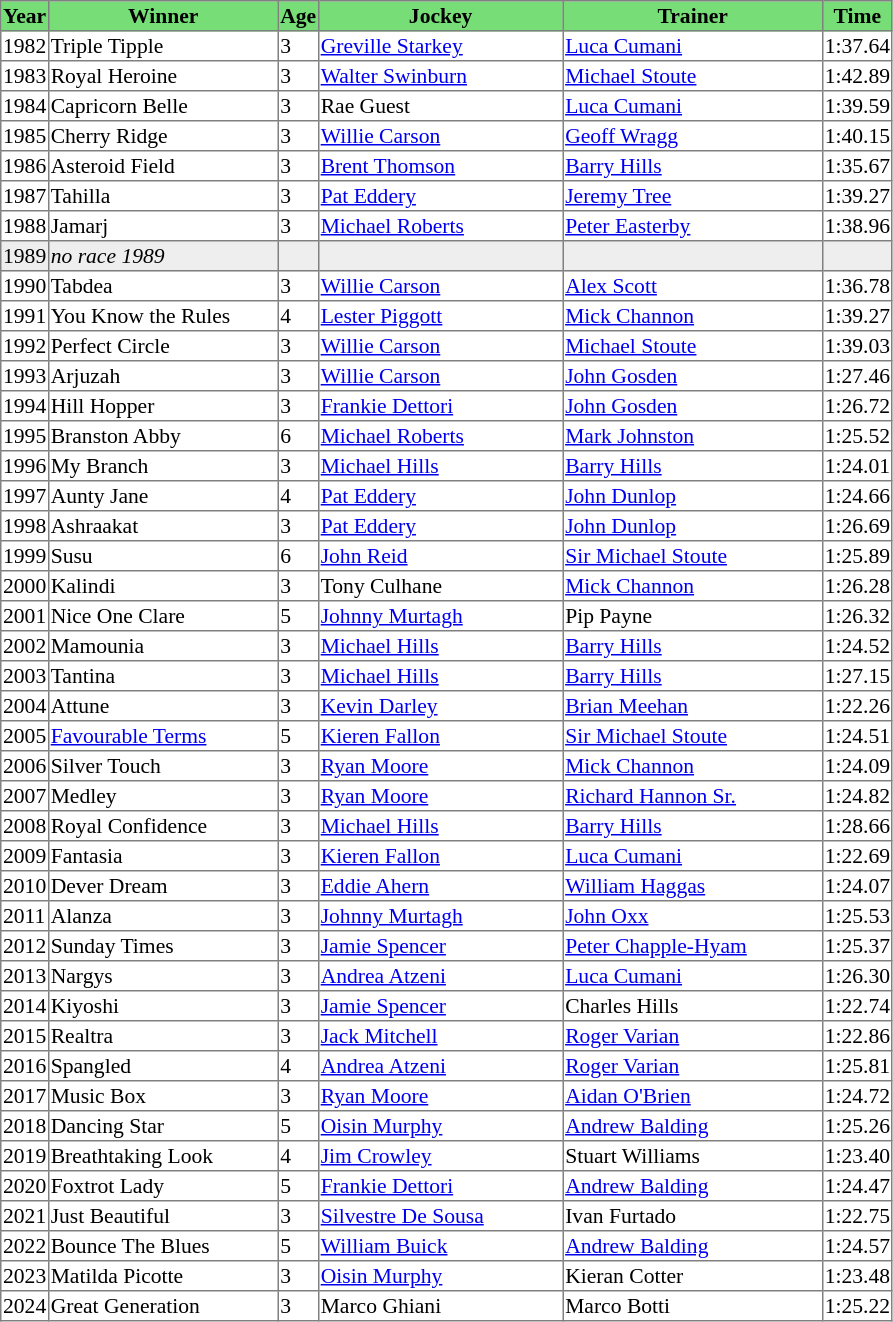<table class = "sortable" | border="1" style="border-collapse: collapse; font-size:90%">
<tr bgcolor="#77dd77" align="center">
<th>Year</th>
<th>Winner</th>
<th>Age</th>
<th>Jockey</th>
<th>Trainer</th>
<th>Time</th>
</tr>
<tr>
<td>1982</td>
<td width=150px>Triple Tipple</td>
<td>3</td>
<td width=160px><a href='#'>Greville Starkey</a></td>
<td width=170px><a href='#'>Luca Cumani</a></td>
<td>1:37.64</td>
</tr>
<tr>
<td>1983</td>
<td>Royal Heroine</td>
<td>3</td>
<td><a href='#'>Walter Swinburn</a></td>
<td><a href='#'>Michael Stoute</a></td>
<td>1:42.89</td>
</tr>
<tr>
<td>1984</td>
<td>Capricorn Belle</td>
<td>3</td>
<td>Rae Guest</td>
<td><a href='#'>Luca Cumani</a></td>
<td>1:39.59</td>
</tr>
<tr>
<td>1985</td>
<td>Cherry Ridge</td>
<td>3</td>
<td><a href='#'>Willie Carson</a></td>
<td><a href='#'>Geoff Wragg</a></td>
<td>1:40.15</td>
</tr>
<tr>
<td>1986</td>
<td>Asteroid Field</td>
<td>3</td>
<td><a href='#'>Brent Thomson</a></td>
<td><a href='#'>Barry Hills</a></td>
<td>1:35.67</td>
</tr>
<tr>
<td>1987</td>
<td>Tahilla</td>
<td>3</td>
<td><a href='#'>Pat Eddery</a></td>
<td><a href='#'>Jeremy Tree</a></td>
<td>1:39.27</td>
</tr>
<tr>
<td>1988</td>
<td>Jamarj</td>
<td>3</td>
<td><a href='#'>Michael Roberts</a></td>
<td><a href='#'>Peter Easterby</a></td>
<td>1:38.96</td>
</tr>
<tr bgcolor="#eeeeee">
<td><span>1989</span></td>
<td><em>no race 1989</em> </td>
<td></td>
<td></td>
<td></td>
<td></td>
</tr>
<tr>
<td>1990</td>
<td>Tabdea</td>
<td>3</td>
<td><a href='#'>Willie Carson</a></td>
<td><a href='#'>Alex Scott</a></td>
<td>1:36.78</td>
</tr>
<tr>
<td>1991</td>
<td>You Know the Rules</td>
<td>4</td>
<td><a href='#'>Lester Piggott</a></td>
<td><a href='#'>Mick Channon</a></td>
<td>1:39.27</td>
</tr>
<tr>
<td>1992</td>
<td>Perfect Circle</td>
<td>3</td>
<td><a href='#'>Willie Carson</a></td>
<td><a href='#'>Michael Stoute</a></td>
<td>1:39.03</td>
</tr>
<tr>
<td>1993</td>
<td>Arjuzah</td>
<td>3</td>
<td><a href='#'>Willie Carson</a></td>
<td><a href='#'>John Gosden</a></td>
<td>1:27.46</td>
</tr>
<tr>
<td>1994</td>
<td>Hill Hopper</td>
<td>3</td>
<td><a href='#'>Frankie Dettori</a></td>
<td><a href='#'>John Gosden</a></td>
<td>1:26.72</td>
</tr>
<tr>
<td>1995</td>
<td>Branston Abby</td>
<td>6</td>
<td><a href='#'>Michael Roberts</a></td>
<td><a href='#'>Mark Johnston</a></td>
<td>1:25.52</td>
</tr>
<tr>
<td>1996</td>
<td>My Branch</td>
<td>3</td>
<td><a href='#'>Michael Hills</a></td>
<td><a href='#'>Barry Hills</a></td>
<td>1:24.01</td>
</tr>
<tr>
<td>1997</td>
<td>Aunty Jane</td>
<td>4</td>
<td><a href='#'>Pat Eddery</a></td>
<td><a href='#'>John Dunlop</a></td>
<td>1:24.66</td>
</tr>
<tr>
<td>1998</td>
<td>Ashraakat</td>
<td>3</td>
<td><a href='#'>Pat Eddery</a></td>
<td><a href='#'>John Dunlop</a></td>
<td>1:26.69</td>
</tr>
<tr>
<td>1999</td>
<td>Susu</td>
<td>6</td>
<td><a href='#'>John Reid</a></td>
<td><a href='#'>Sir Michael Stoute</a></td>
<td>1:25.89</td>
</tr>
<tr>
<td>2000</td>
<td>Kalindi</td>
<td>3</td>
<td>Tony Culhane</td>
<td><a href='#'>Mick Channon</a></td>
<td>1:26.28</td>
</tr>
<tr>
<td>2001</td>
<td>Nice One Clare</td>
<td>5</td>
<td><a href='#'>Johnny Murtagh</a></td>
<td>Pip Payne</td>
<td>1:26.32</td>
</tr>
<tr>
<td>2002</td>
<td>Mamounia</td>
<td>3</td>
<td><a href='#'>Michael Hills</a></td>
<td><a href='#'>Barry Hills</a></td>
<td>1:24.52</td>
</tr>
<tr>
<td>2003</td>
<td>Tantina</td>
<td>3</td>
<td><a href='#'>Michael Hills</a></td>
<td><a href='#'>Barry Hills</a></td>
<td>1:27.15</td>
</tr>
<tr>
<td>2004</td>
<td>Attune</td>
<td>3</td>
<td><a href='#'>Kevin Darley</a></td>
<td><a href='#'>Brian Meehan</a></td>
<td>1:22.26</td>
</tr>
<tr>
<td>2005</td>
<td><a href='#'>Favourable Terms</a></td>
<td>5</td>
<td><a href='#'>Kieren Fallon</a></td>
<td><a href='#'>Sir Michael Stoute</a></td>
<td>1:24.51</td>
</tr>
<tr>
<td>2006</td>
<td>Silver Touch </td>
<td>3</td>
<td><a href='#'>Ryan Moore</a></td>
<td><a href='#'>Mick Channon</a></td>
<td>1:24.09</td>
</tr>
<tr>
<td>2007</td>
<td>Medley</td>
<td>3</td>
<td><a href='#'>Ryan Moore</a></td>
<td><a href='#'>Richard Hannon Sr.</a></td>
<td>1:24.82</td>
</tr>
<tr>
<td>2008</td>
<td>Royal Confidence</td>
<td>3</td>
<td><a href='#'>Michael Hills</a></td>
<td><a href='#'>Barry Hills</a></td>
<td>1:28.66</td>
</tr>
<tr>
<td>2009</td>
<td>Fantasia</td>
<td>3</td>
<td><a href='#'>Kieren Fallon</a></td>
<td><a href='#'>Luca Cumani</a></td>
<td>1:22.69</td>
</tr>
<tr>
<td>2010</td>
<td>Dever Dream</td>
<td>3</td>
<td><a href='#'>Eddie Ahern</a></td>
<td><a href='#'>William Haggas</a></td>
<td>1:24.07</td>
</tr>
<tr>
<td>2011</td>
<td>Alanza</td>
<td>3</td>
<td><a href='#'>Johnny Murtagh</a></td>
<td><a href='#'>John Oxx</a></td>
<td>1:25.53</td>
</tr>
<tr>
<td>2012</td>
<td>Sunday Times</td>
<td>3</td>
<td><a href='#'>Jamie Spencer</a></td>
<td><a href='#'>Peter Chapple-Hyam</a></td>
<td>1:25.37</td>
</tr>
<tr>
<td>2013</td>
<td>Nargys</td>
<td>3</td>
<td><a href='#'>Andrea Atzeni</a></td>
<td><a href='#'>Luca Cumani</a></td>
<td>1:26.30</td>
</tr>
<tr>
<td>2014</td>
<td>Kiyoshi</td>
<td>3</td>
<td><a href='#'>Jamie Spencer</a></td>
<td>Charles Hills</td>
<td>1:22.74</td>
</tr>
<tr>
<td>2015</td>
<td>Realtra</td>
<td>3</td>
<td><a href='#'>Jack Mitchell</a></td>
<td><a href='#'>Roger Varian</a></td>
<td>1:22.86</td>
</tr>
<tr>
<td>2016</td>
<td>Spangled</td>
<td>4</td>
<td><a href='#'>Andrea Atzeni</a></td>
<td><a href='#'>Roger Varian</a></td>
<td>1:25.81</td>
</tr>
<tr>
<td>2017</td>
<td>Music Box</td>
<td>3</td>
<td><a href='#'>Ryan Moore</a></td>
<td><a href='#'>Aidan O'Brien</a></td>
<td>1:24.72</td>
</tr>
<tr>
<td>2018</td>
<td>Dancing Star</td>
<td>5</td>
<td><a href='#'>Oisin Murphy</a></td>
<td><a href='#'>Andrew Balding</a></td>
<td>1:25.26</td>
</tr>
<tr>
<td>2019</td>
<td>Breathtaking Look</td>
<td>4</td>
<td><a href='#'>Jim Crowley</a></td>
<td>Stuart Williams</td>
<td>1:23.40</td>
</tr>
<tr>
<td>2020</td>
<td>Foxtrot Lady</td>
<td>5</td>
<td><a href='#'>Frankie Dettori</a></td>
<td><a href='#'>Andrew Balding</a></td>
<td>1:24.47</td>
</tr>
<tr>
<td>2021</td>
<td>Just Beautiful</td>
<td>3</td>
<td><a href='#'>Silvestre De Sousa</a></td>
<td>Ivan Furtado</td>
<td>1:22.75</td>
</tr>
<tr>
<td>2022</td>
<td>Bounce The Blues</td>
<td>5</td>
<td><a href='#'>William Buick</a></td>
<td><a href='#'>Andrew Balding</a></td>
<td>1:24.57</td>
</tr>
<tr>
<td>2023</td>
<td>Matilda Picotte</td>
<td>3</td>
<td><a href='#'>Oisin Murphy</a></td>
<td>Kieran Cotter</td>
<td>1:23.48</td>
</tr>
<tr>
<td>2024</td>
<td>Great Generation</td>
<td>3</td>
<td>Marco Ghiani</td>
<td>Marco Botti</td>
<td>1:25.22</td>
</tr>
</table>
